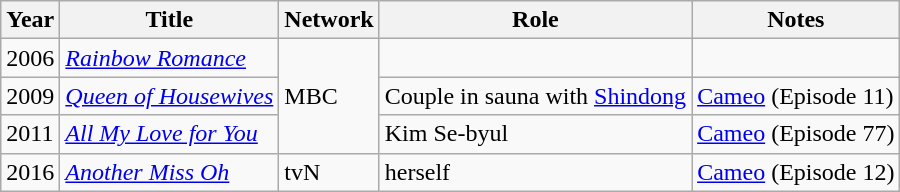<table class="wikitable">
<tr>
<th>Year</th>
<th>Title</th>
<th>Network</th>
<th>Role</th>
<th>Notes</th>
</tr>
<tr>
<td>2006</td>
<td><em><a href='#'>Rainbow Romance</a></em></td>
<td rowspan="3">MBC</td>
<td></td>
<td></td>
</tr>
<tr>
<td>2009</td>
<td><em><a href='#'>Queen of Housewives</a></em></td>
<td>Couple in sauna with <a href='#'>Shindong</a></td>
<td><a href='#'>Cameo</a> (Episode 11)</td>
</tr>
<tr>
<td>2011</td>
<td><em><a href='#'>All My Love for You</a></em></td>
<td>Kim Se-byul</td>
<td><a href='#'>Cameo</a> (Episode 77)</td>
</tr>
<tr>
<td>2016</td>
<td><em><a href='#'>Another Miss Oh</a></em></td>
<td>tvN</td>
<td>herself</td>
<td><a href='#'>Cameo</a> (Episode 12)</td>
</tr>
</table>
